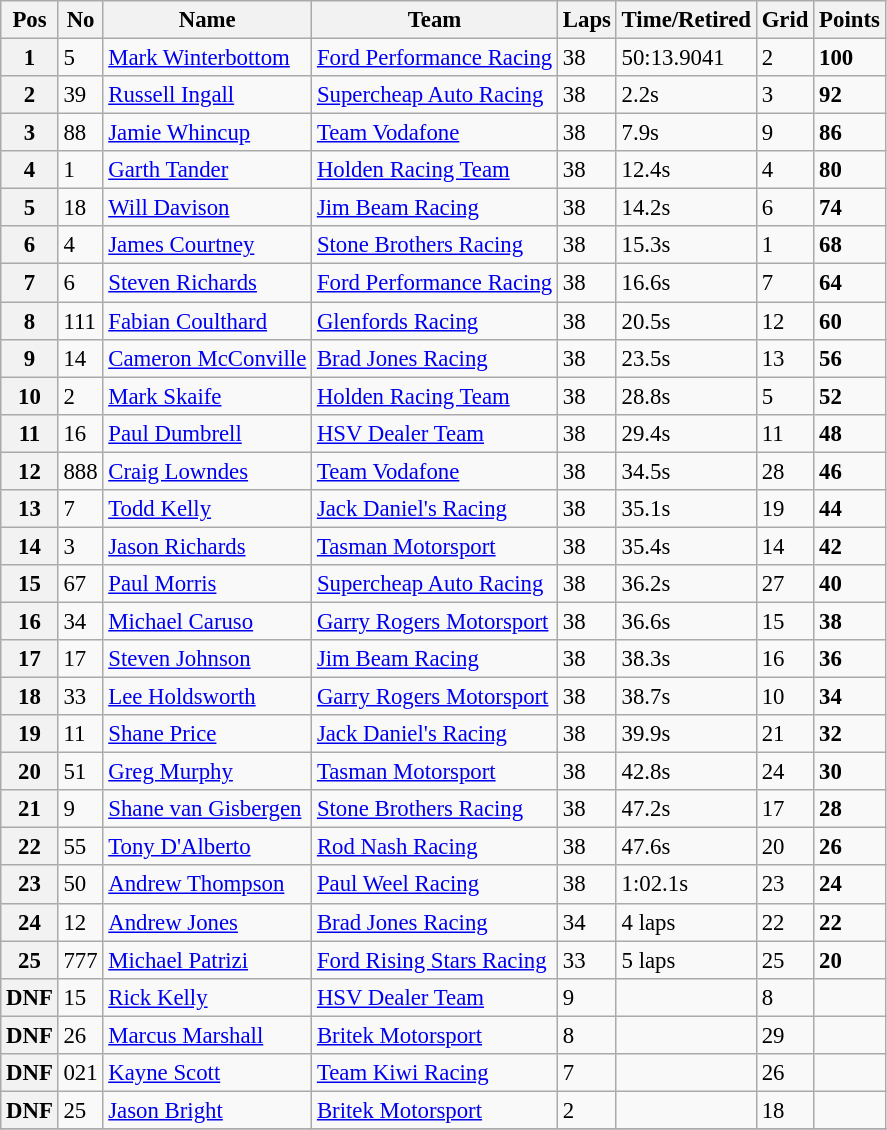<table class="wikitable" style="font-size: 95%;">
<tr>
<th>Pos</th>
<th>No</th>
<th>Name</th>
<th>Team</th>
<th>Laps</th>
<th>Time/Retired</th>
<th>Grid</th>
<th>Points</th>
</tr>
<tr>
<th>1</th>
<td>5</td>
<td><a href='#'>Mark Winterbottom</a></td>
<td><a href='#'>Ford Performance Racing</a></td>
<td>38</td>
<td>50:13.9041</td>
<td>2</td>
<td><strong>100</strong></td>
</tr>
<tr>
<th>2</th>
<td>39</td>
<td><a href='#'>Russell Ingall</a></td>
<td><a href='#'>Supercheap Auto Racing</a></td>
<td>38</td>
<td>2.2s</td>
<td>3</td>
<td><strong>92</strong></td>
</tr>
<tr>
<th>3</th>
<td>88</td>
<td><a href='#'>Jamie Whincup</a></td>
<td><a href='#'>Team Vodafone</a></td>
<td>38</td>
<td>7.9s</td>
<td>9</td>
<td><strong>86</strong></td>
</tr>
<tr>
<th>4</th>
<td>1</td>
<td><a href='#'>Garth Tander</a></td>
<td><a href='#'>Holden Racing Team</a></td>
<td>38</td>
<td>12.4s</td>
<td>4</td>
<td><strong>80</strong></td>
</tr>
<tr>
<th>5</th>
<td>18</td>
<td><a href='#'>Will Davison</a></td>
<td><a href='#'>Jim Beam Racing</a></td>
<td>38</td>
<td>14.2s</td>
<td>6</td>
<td><strong>74</strong></td>
</tr>
<tr>
<th>6</th>
<td>4</td>
<td><a href='#'>James Courtney</a></td>
<td><a href='#'>Stone Brothers Racing</a></td>
<td>38</td>
<td>15.3s</td>
<td>1</td>
<td><strong>68</strong></td>
</tr>
<tr>
<th>7</th>
<td>6</td>
<td><a href='#'>Steven Richards</a></td>
<td><a href='#'>Ford Performance Racing</a></td>
<td>38</td>
<td>16.6s</td>
<td>7</td>
<td><strong>64</strong></td>
</tr>
<tr>
<th>8</th>
<td>111</td>
<td><a href='#'>Fabian Coulthard</a></td>
<td><a href='#'>Glenfords Racing</a></td>
<td>38</td>
<td>20.5s</td>
<td>12</td>
<td><strong>60</strong></td>
</tr>
<tr>
<th>9</th>
<td>14</td>
<td><a href='#'>Cameron McConville</a></td>
<td><a href='#'>Brad Jones Racing</a></td>
<td>38</td>
<td>23.5s</td>
<td>13</td>
<td><strong>56</strong></td>
</tr>
<tr>
<th>10</th>
<td>2</td>
<td><a href='#'>Mark Skaife</a></td>
<td><a href='#'>Holden Racing Team</a></td>
<td>38</td>
<td>28.8s</td>
<td>5</td>
<td><strong>52</strong></td>
</tr>
<tr>
<th>11</th>
<td>16</td>
<td><a href='#'>Paul Dumbrell</a></td>
<td><a href='#'>HSV Dealer Team</a></td>
<td>38</td>
<td>29.4s</td>
<td>11</td>
<td><strong>48</strong></td>
</tr>
<tr>
<th>12</th>
<td>888</td>
<td><a href='#'>Craig Lowndes</a></td>
<td><a href='#'>Team Vodafone</a></td>
<td>38</td>
<td>34.5s</td>
<td>28</td>
<td><strong>46</strong></td>
</tr>
<tr>
<th>13</th>
<td>7</td>
<td><a href='#'>Todd Kelly</a></td>
<td><a href='#'>Jack Daniel's Racing</a></td>
<td>38</td>
<td>35.1s</td>
<td>19</td>
<td><strong>44</strong></td>
</tr>
<tr>
<th>14</th>
<td>3</td>
<td><a href='#'>Jason Richards</a></td>
<td><a href='#'>Tasman Motorsport</a></td>
<td>38</td>
<td>35.4s</td>
<td>14</td>
<td><strong>42</strong></td>
</tr>
<tr>
<th>15</th>
<td>67</td>
<td><a href='#'>Paul Morris</a></td>
<td><a href='#'>Supercheap Auto Racing</a></td>
<td>38</td>
<td>36.2s</td>
<td>27</td>
<td><strong>40</strong></td>
</tr>
<tr>
<th>16</th>
<td>34</td>
<td><a href='#'>Michael Caruso</a></td>
<td><a href='#'>Garry Rogers Motorsport</a></td>
<td>38</td>
<td>36.6s</td>
<td>15</td>
<td><strong>38</strong></td>
</tr>
<tr>
<th>17</th>
<td>17</td>
<td><a href='#'>Steven Johnson</a></td>
<td><a href='#'>Jim Beam Racing</a></td>
<td>38</td>
<td>38.3s</td>
<td>16</td>
<td><strong>36</strong></td>
</tr>
<tr>
<th>18</th>
<td>33</td>
<td><a href='#'>Lee Holdsworth</a></td>
<td><a href='#'>Garry Rogers Motorsport</a></td>
<td>38</td>
<td>38.7s</td>
<td>10</td>
<td><strong>34</strong></td>
</tr>
<tr>
<th>19</th>
<td>11</td>
<td><a href='#'>Shane Price</a></td>
<td><a href='#'>Jack Daniel's Racing</a></td>
<td>38</td>
<td>39.9s</td>
<td>21</td>
<td><strong>32</strong></td>
</tr>
<tr>
<th>20</th>
<td>51</td>
<td><a href='#'>Greg Murphy</a></td>
<td><a href='#'>Tasman Motorsport</a></td>
<td>38</td>
<td>42.8s</td>
<td>24</td>
<td><strong>30</strong></td>
</tr>
<tr>
<th>21</th>
<td>9</td>
<td><a href='#'>Shane van Gisbergen</a></td>
<td><a href='#'>Stone Brothers Racing</a></td>
<td>38</td>
<td>47.2s</td>
<td>17</td>
<td><strong>28</strong></td>
</tr>
<tr>
<th>22</th>
<td>55</td>
<td><a href='#'>Tony D'Alberto</a></td>
<td><a href='#'>Rod Nash Racing</a></td>
<td>38</td>
<td>47.6s</td>
<td>20</td>
<td><strong>26</strong></td>
</tr>
<tr>
<th>23</th>
<td>50</td>
<td><a href='#'>Andrew Thompson</a></td>
<td><a href='#'>Paul Weel Racing</a></td>
<td>38</td>
<td>1:02.1s</td>
<td>23</td>
<td><strong>24</strong></td>
</tr>
<tr>
<th>24</th>
<td>12</td>
<td><a href='#'>Andrew Jones</a></td>
<td><a href='#'>Brad Jones Racing</a></td>
<td>34</td>
<td> 4 laps</td>
<td>22</td>
<td><strong>22</strong></td>
</tr>
<tr>
<th>25</th>
<td>777</td>
<td><a href='#'>Michael Patrizi</a></td>
<td><a href='#'>Ford Rising Stars Racing</a></td>
<td>33</td>
<td> 5 laps</td>
<td>25</td>
<td><strong>20</strong></td>
</tr>
<tr>
<th>DNF</th>
<td>15</td>
<td><a href='#'>Rick Kelly</a></td>
<td><a href='#'>HSV Dealer Team</a></td>
<td>9</td>
<td></td>
<td>8</td>
<td></td>
</tr>
<tr>
<th>DNF</th>
<td>26</td>
<td><a href='#'>Marcus Marshall</a></td>
<td><a href='#'>Britek Motorsport</a></td>
<td>8</td>
<td></td>
<td>29</td>
<td></td>
</tr>
<tr>
<th>DNF</th>
<td>021</td>
<td><a href='#'>Kayne Scott</a></td>
<td><a href='#'>Team Kiwi Racing</a></td>
<td>7</td>
<td></td>
<td>26</td>
<td></td>
</tr>
<tr>
<th>DNF</th>
<td>25</td>
<td><a href='#'>Jason Bright</a></td>
<td><a href='#'>Britek Motorsport</a></td>
<td>2</td>
<td></td>
<td>18</td>
<td></td>
</tr>
<tr>
</tr>
</table>
